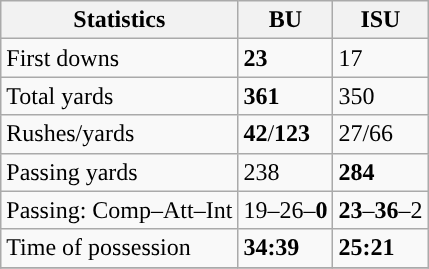<table class="wikitable" style="float: left;">
<tr>
<th>Statistics</th>
<th>BU</th>
<th>ISU</th>
</tr>
<tr>
<td>First downs</td>
<td><strong>23</strong></td>
<td>17</td>
</tr>
<tr>
<td>Total yards</td>
<td><strong>361</strong></td>
<td>350</td>
</tr>
<tr>
<td>Rushes/yards</td>
<td><strong>42</strong>/<strong>123</strong></td>
<td>27/66</td>
</tr>
<tr>
<td>Passing yards</td>
<td>238</td>
<td><strong>284</strong></td>
</tr>
<tr>
<td>Passing: Comp–Att–Int</td>
<td>19–26–<strong>0</strong></td>
<td><strong>23</strong>–<strong>36</strong>–2</td>
</tr>
<tr>
<td>Time of possession</td>
<td><strong>34:39</strong></td>
<td><strong>25:21</strong></td>
</tr>
<tr>
</tr>
</table>
